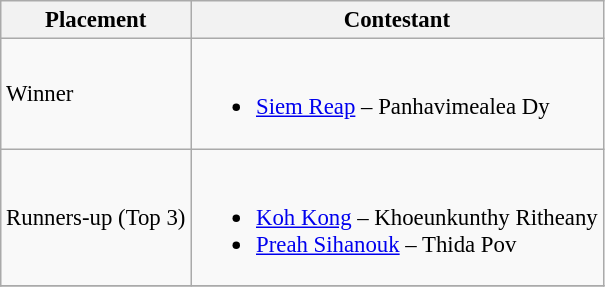<table class="wikitable" style="font-size: 95%;">
<tr>
<th>Placement</th>
<th>Contestant</th>
</tr>
<tr>
<td>Winner</td>
<td><br><ul><li><a href='#'>Siem Reap</a> – Panhavimealea Dy</li></ul></td>
</tr>
<tr>
<td>Runners-up (Top 3)</td>
<td><br><ul><li><a href='#'>Koh Kong</a> – Khoeunkunthy Ritheany</li><li><a href='#'>Preah Sihanouk</a> – Thida Pov</li></ul></td>
</tr>
<tr>
</tr>
</table>
